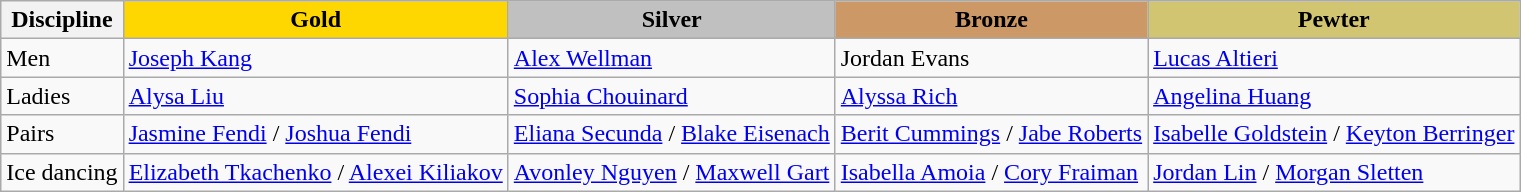<table class="wikitable">
<tr>
<th>Discipline</th>
<td align=center bgcolor=gold><strong>Gold</strong></td>
<td align=center bgcolor=silver><strong>Silver</strong></td>
<td align=center bgcolor=cc9966><strong>Bronze</strong></td>
<td align=center bgcolor=d1c571><strong>Pewter</strong></td>
</tr>
<tr>
<td>Men</td>
<td><a href='#'>Joseph Kang</a></td>
<td><a href='#'>Alex Wellman</a></td>
<td>Jordan Evans</td>
<td><a href='#'>Lucas Altieri</a></td>
</tr>
<tr>
<td>Ladies</td>
<td><a href='#'>Alysa Liu</a></td>
<td><a href='#'>Sophia Chouinard</a></td>
<td><a href='#'>Alyssa Rich</a></td>
<td><a href='#'>Angelina Huang</a></td>
</tr>
<tr>
<td>Pairs</td>
<td><a href='#'>Jasmine Fendi</a> / <a href='#'>Joshua Fendi</a></td>
<td><a href='#'>Eliana Secunda</a> / <a href='#'>Blake Eisenach</a></td>
<td><a href='#'>Berit Cummings</a> / <a href='#'>Jabe Roberts</a></td>
<td><a href='#'>Isabelle Goldstein</a> / <a href='#'>Keyton Berringer</a></td>
</tr>
<tr>
<td>Ice dancing</td>
<td><a href='#'>Elizabeth Tkachenko</a> / <a href='#'>Alexei Kiliakov</a></td>
<td><a href='#'>Avonley Nguyen</a> / <a href='#'>Maxwell Gart</a></td>
<td><a href='#'>Isabella Amoia</a> / <a href='#'>Cory Fraiman</a></td>
<td><a href='#'>Jordan Lin</a> / <a href='#'>Morgan Sletten</a></td>
</tr>
</table>
